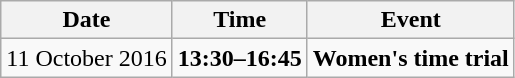<table class="wikitable">
<tr>
<th>Date</th>
<th>Time</th>
<th>Event</th>
</tr>
<tr>
<td>11 October 2016</td>
<td><strong>13:30–16:45</strong></td>
<td><strong>Women's time trial</strong></td>
</tr>
</table>
